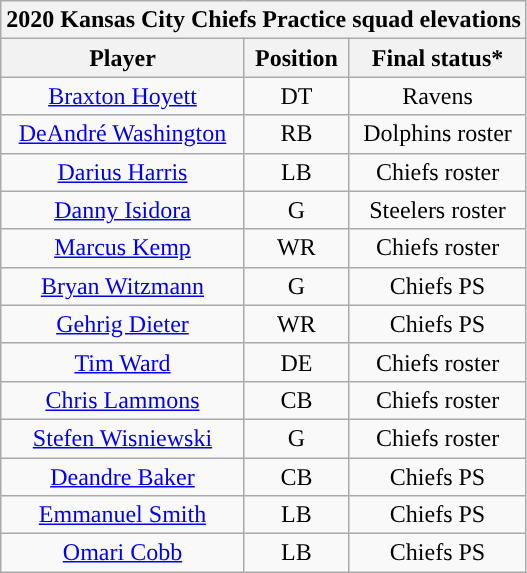<table class="wikitable" style="text-align:center">
<tr>
<th colspan=3>2020 Kansas City Chiefs Practice squad elevations</th>
</tr>
<tr>
<th>Player</th>
<th>Position</th>
<th>Final status*</th>
</tr>
<tr>
<td><a href='#'>Braxton Hoyett</a></td>
<td>DT</td>
<td>Ravens </td>
</tr>
<tr>
<td><a href='#'>DeAndré Washington</a></td>
<td>RB</td>
<td>Dolphins roster</td>
</tr>
<tr>
<td><a href='#'>Darius Harris</a></td>
<td>LB</td>
<td>Chiefs roster</td>
</tr>
<tr>
<td><a href='#'>Danny Isidora</a></td>
<td>G</td>
<td>Steelers roster</td>
</tr>
<tr>
<td><a href='#'>Marcus Kemp</a></td>
<td>WR</td>
<td>Chiefs roster</td>
</tr>
<tr>
<td><a href='#'>Bryan Witzmann</a></td>
<td>G</td>
<td>Chiefs PS</td>
</tr>
<tr>
<td><a href='#'>Gehrig Dieter</a></td>
<td>WR</td>
<td>Chiefs PS</td>
</tr>
<tr>
<td><a href='#'>Tim Ward</a></td>
<td>DE</td>
<td>Chiefs roster</td>
</tr>
<tr>
<td><a href='#'>Chris Lammons</a></td>
<td>CB</td>
<td>Chiefs roster</td>
</tr>
<tr>
<td><a href='#'>Stefen Wisniewski</a></td>
<td>G</td>
<td>Chiefs roster</td>
</tr>
<tr>
<td><a href='#'>Deandre Baker</a></td>
<td>CB</td>
<td>Chiefs PS</td>
</tr>
<tr>
<td><a href='#'>Emmanuel Smith</a></td>
<td>LB</td>
<td>Chiefs PS</td>
</tr>
<tr>
<td><a href='#'>Omari Cobb</a></td>
<td>LB</td>
<td>Chiefs PS</td>
</tr>
</table>
